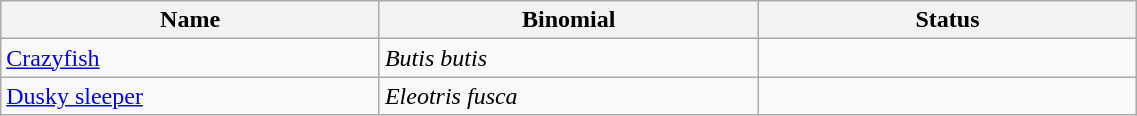<table width=60% class="wikitable">
<tr>
<th width=20%>Name</th>
<th width=20%>Binomial</th>
<th width=20%>Status</th>
</tr>
<tr>
<td><a href='#'>Crazyfish</a><br></td>
<td><em>Butis butis</em></td>
<td></td>
</tr>
<tr>
<td><a href='#'>Dusky sleeper</a><br></td>
<td><em>Eleotris fusca</em></td>
<td></td>
</tr>
</table>
